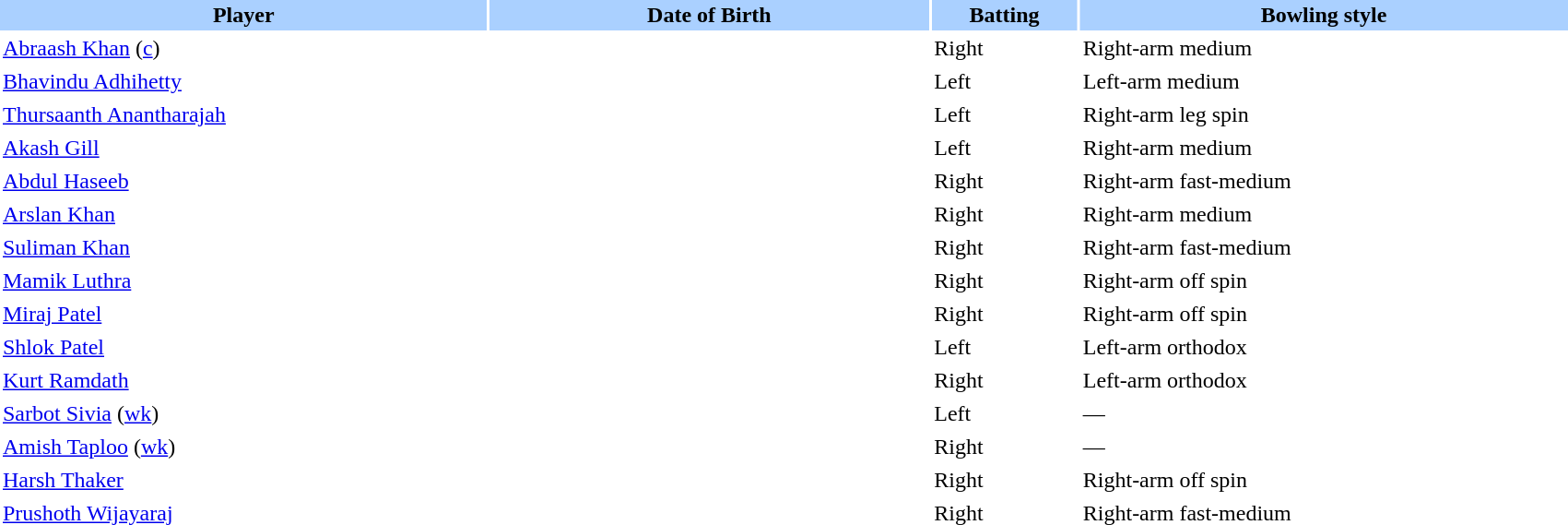<table border="0" cellspacing="2" cellpadding="2" style="width:90%;">
<tr style="background:#aad0ff;">
<th width=20%>Player</th>
<th width=18%>Date of Birth</th>
<th width=6%>Batting</th>
<th width=20%>Bowling style</th>
</tr>
<tr>
<td><a href='#'>Abraash Khan</a> (<a href='#'>c</a>)</td>
<td></td>
<td>Right</td>
<td>Right-arm medium</td>
</tr>
<tr>
<td><a href='#'>Bhavindu Adhihetty</a></td>
<td></td>
<td>Left</td>
<td>Left-arm medium</td>
</tr>
<tr>
<td><a href='#'>Thursaanth Anantharajah</a></td>
<td></td>
<td>Left</td>
<td>Right-arm leg spin</td>
</tr>
<tr>
<td><a href='#'>Akash Gill</a></td>
<td></td>
<td>Left</td>
<td>Right-arm medium</td>
</tr>
<tr>
<td><a href='#'>Abdul Haseeb</a></td>
<td></td>
<td>Right</td>
<td>Right-arm fast-medium</td>
</tr>
<tr>
<td><a href='#'>Arslan Khan</a></td>
<td></td>
<td>Right</td>
<td>Right-arm medium</td>
</tr>
<tr>
<td><a href='#'>Suliman Khan</a></td>
<td></td>
<td>Right</td>
<td>Right-arm fast-medium</td>
</tr>
<tr>
<td><a href='#'>Mamik Luthra</a></td>
<td></td>
<td>Right</td>
<td>Right-arm off spin</td>
</tr>
<tr>
<td><a href='#'>Miraj Patel</a></td>
<td></td>
<td>Right</td>
<td>Right-arm off spin</td>
</tr>
<tr>
<td><a href='#'>Shlok Patel</a></td>
<td></td>
<td>Left</td>
<td>Left-arm orthodox</td>
</tr>
<tr>
<td><a href='#'>Kurt Ramdath</a></td>
<td></td>
<td>Right</td>
<td>Left-arm orthodox</td>
</tr>
<tr>
<td><a href='#'>Sarbot Sivia</a> (<a href='#'>wk</a>)</td>
<td></td>
<td>Left</td>
<td>—</td>
</tr>
<tr>
<td><a href='#'>Amish Taploo</a> (<a href='#'>wk</a>)</td>
<td></td>
<td>Right</td>
<td>—</td>
</tr>
<tr>
<td><a href='#'>Harsh Thaker</a></td>
<td></td>
<td>Right</td>
<td>Right-arm off spin</td>
</tr>
<tr>
<td><a href='#'>Prushoth Wijayaraj</a></td>
<td></td>
<td>Right</td>
<td>Right-arm fast-medium</td>
</tr>
</table>
